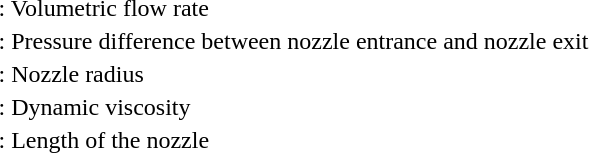<table>
<tr>
<td></td>
<td>: Volumetric flow rate</td>
</tr>
<tr>
<td></td>
<td>: Pressure difference between nozzle entrance and nozzle exit</td>
</tr>
<tr>
<td></td>
<td>: Nozzle radius</td>
</tr>
<tr>
<td></td>
<td>: Dynamic viscosity</td>
</tr>
<tr>
<td></td>
<td>: Length of the nozzle</td>
</tr>
</table>
